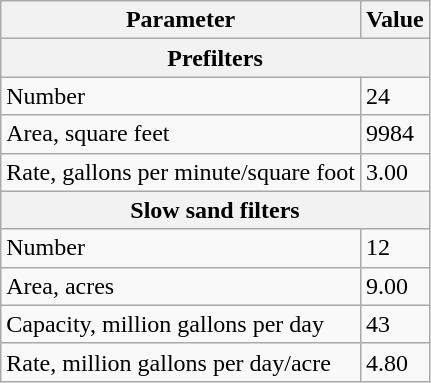<table class="wikitable">
<tr>
<th>Parameter</th>
<th>Value</th>
</tr>
<tr>
<th colspan="2">Prefilters</th>
</tr>
<tr>
<td>Number</td>
<td>24</td>
</tr>
<tr>
<td>Area, square feet</td>
<td>9984</td>
</tr>
<tr>
<td>Rate, gallons per minute/square foot</td>
<td>3.00</td>
</tr>
<tr>
<th colspan="2">Slow sand filters</th>
</tr>
<tr>
<td>Number</td>
<td>12</td>
</tr>
<tr>
<td>Area, acres</td>
<td>9.00</td>
</tr>
<tr>
<td>Capacity, million gallons per day</td>
<td>43</td>
</tr>
<tr>
<td>Rate, million gallons per day/acre</td>
<td>4.80</td>
</tr>
</table>
